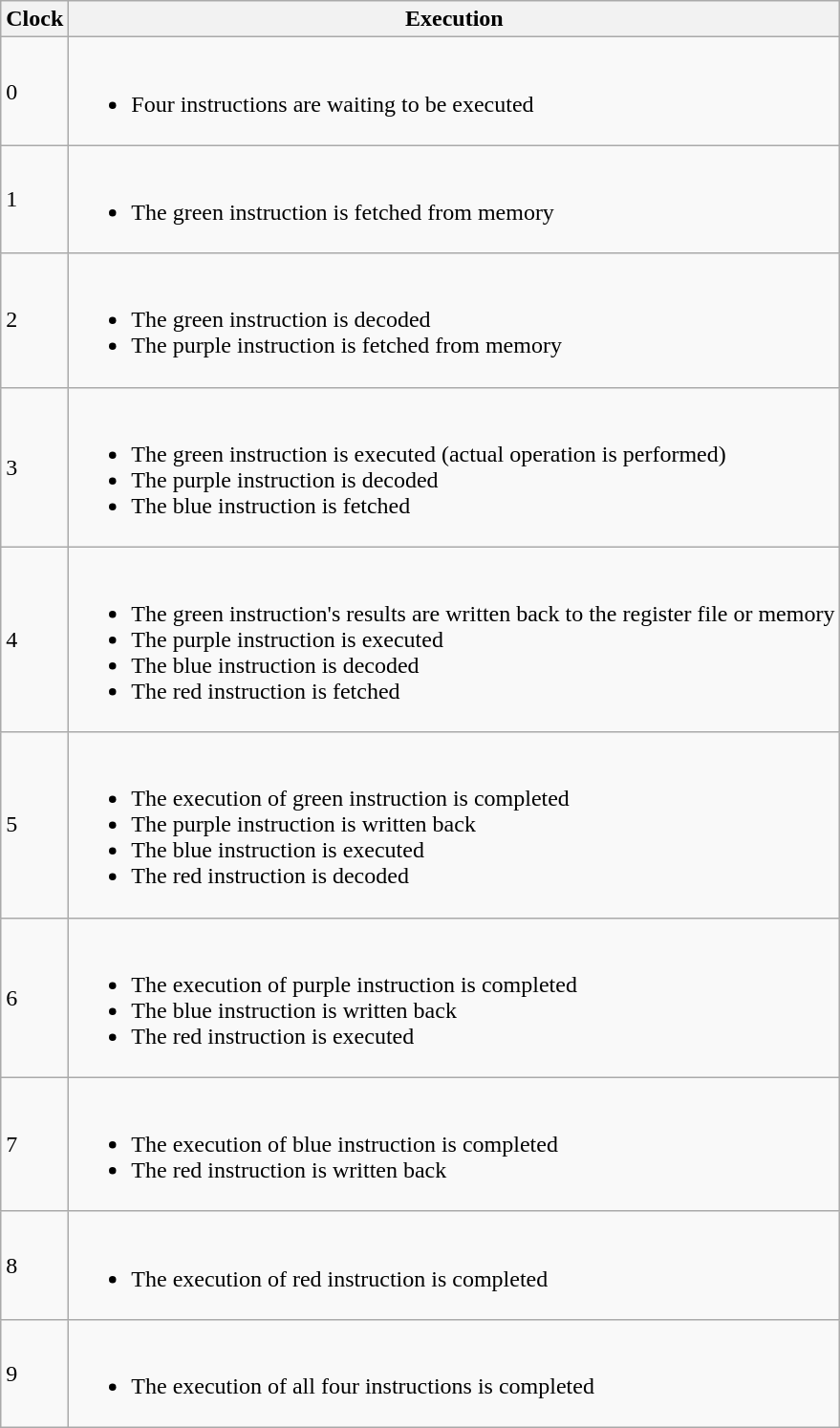<table class="wikitable">
<tr>
<th>Clock</th>
<th>Execution</th>
</tr>
<tr>
<td>0</td>
<td><br><ul><li>Four instructions are waiting to be executed</li></ul></td>
</tr>
<tr>
<td>1</td>
<td><br><ul><li>The green instruction is fetched from memory</li></ul></td>
</tr>
<tr>
<td>2</td>
<td><br><ul><li>The green instruction is decoded</li><li>The purple instruction is fetched from memory</li></ul></td>
</tr>
<tr>
<td>3</td>
<td><br><ul><li>The green instruction is executed (actual operation is performed)</li><li>The purple instruction is decoded</li><li>The blue instruction is fetched</li></ul></td>
</tr>
<tr>
<td>4</td>
<td><br><ul><li>The green instruction's results are written back to the register file or memory</li><li>The purple instruction is executed</li><li>The blue instruction is decoded</li><li>The red instruction is fetched</li></ul></td>
</tr>
<tr>
<td>5</td>
<td><br><ul><li>The execution of green instruction is completed</li><li>The purple instruction is written back</li><li>The blue instruction is executed</li><li>The red instruction is decoded</li></ul></td>
</tr>
<tr>
<td>6</td>
<td><br><ul><li>The execution of purple instruction is completed</li><li>The blue instruction is written back</li><li>The red instruction is executed</li></ul></td>
</tr>
<tr>
<td>7</td>
<td><br><ul><li>The execution of blue instruction is completed</li><li>The red instruction is written back</li></ul></td>
</tr>
<tr>
<td>8</td>
<td><br><ul><li>The execution of red instruction is completed</li></ul></td>
</tr>
<tr>
<td>9</td>
<td><br><ul><li>The execution of all four instructions is completed</li></ul></td>
</tr>
</table>
